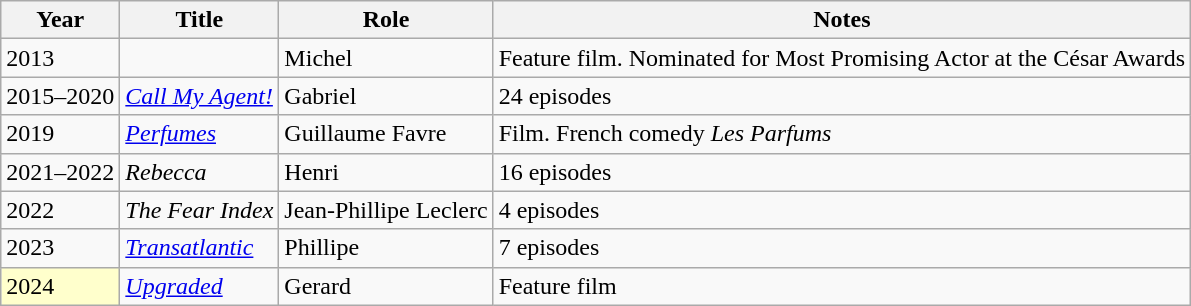<table class="wikitable sortable">
<tr>
<th>Year</th>
<th>Title</th>
<th>Role</th>
<th class="unsortable">Notes</th>
</tr>
<tr>
<td>2013</td>
<td><em></em></td>
<td>Michel</td>
<td>Feature film. Nominated for Most Promising Actor at the César Awards</td>
</tr>
<tr>
<td>2015–2020</td>
<td><em><a href='#'>Call My Agent!</a></em></td>
<td>Gabriel</td>
<td>24 episodes</td>
</tr>
<tr>
<td>2019</td>
<td><em><a href='#'>Perfumes</a></em></td>
<td>Guillaume Favre</td>
<td>Film. French comedy <em>Les Parfums</em></td>
</tr>
<tr>
<td>2021–2022</td>
<td><em>Rebecca</em></td>
<td>Henri</td>
<td>16 episodes</td>
</tr>
<tr>
<td>2022</td>
<td><em>The Fear Index</em></td>
<td>Jean-Phillipe Leclerc</td>
<td>4 episodes</td>
</tr>
<tr>
<td>2023</td>
<td><em><a href='#'>Transatlantic</a></em></td>
<td>Phillipe</td>
<td>7 episodes</td>
</tr>
<tr>
<td style="background:#FFFFCC;">2024</td>
<td><em><a href='#'>Upgraded</a></em> </td>
<td>Gerard</td>
<td>Feature film</td>
</tr>
</table>
